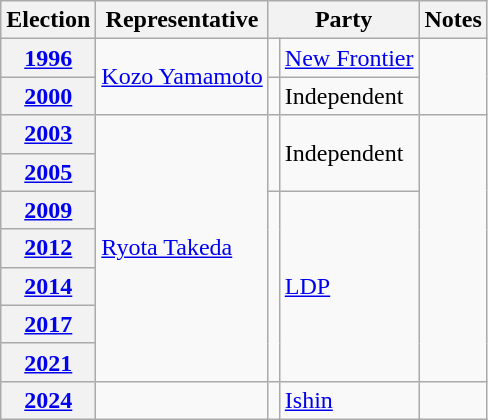<table class=wikitable>
<tr valign=bottom>
<th>Election</th>
<th>Representative</th>
<th colspan="2">Party</th>
<th>Notes</th>
</tr>
<tr>
<th><a href='#'>1996</a></th>
<td rowspan=2><a href='#'>Kozo Yamamoto</a></td>
<td bgcolor=></td>
<td><a href='#'>New Frontier</a></td>
<td rowspan=2></td>
</tr>
<tr>
<th><a href='#'>2000</a></th>
<td bgcolor=></td>
<td>Independent</td>
</tr>
<tr>
<th><a href='#'>2003</a></th>
<td rowspan=7><a href='#'>Ryota Takeda</a></td>
<td rowspan=2 bgcolor=></td>
<td rowspan=2>Independent</td>
<td rowspan=7></td>
</tr>
<tr>
<th><a href='#'>2005</a></th>
</tr>
<tr>
<th><a href='#'>2009</a></th>
<td rowspan=5 bgcolor=></td>
<td rowspan=5><a href='#'>LDP</a></td>
</tr>
<tr>
<th><a href='#'>2012</a></th>
</tr>
<tr>
<th><a href='#'>2014</a></th>
</tr>
<tr>
<th><a href='#'>2017</a></th>
</tr>
<tr>
<th><a href='#'>2021</a></th>
</tr>
<tr>
<th><a href='#'>2024</a></th>
<td></td>
<td bgcolor=></td>
<td><a href='#'>Ishin</a></td>
<td></td>
</tr>
</table>
